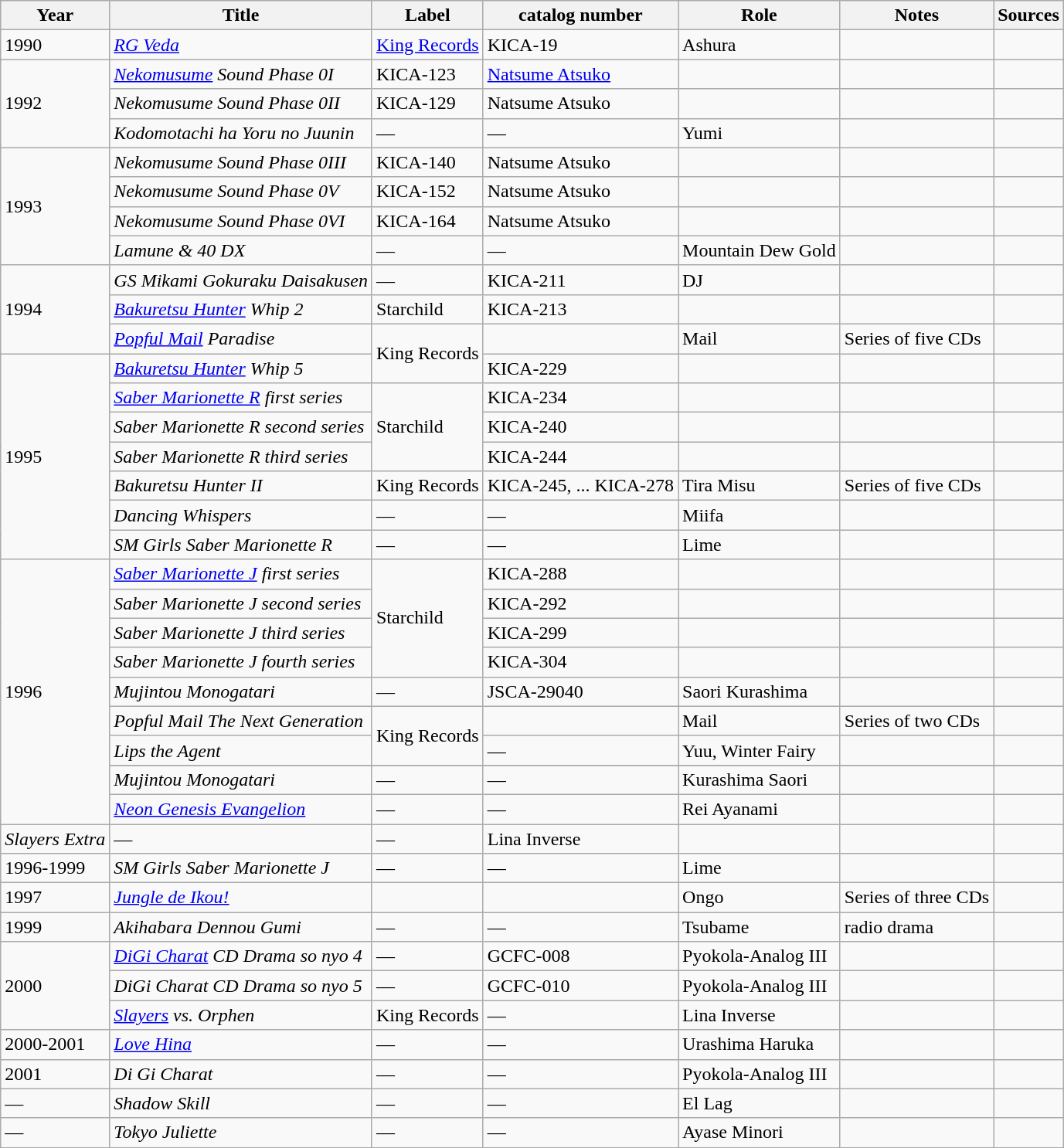<table class="wikitable sortable">
<tr>
<th>Year</th>
<th>Title</th>
<th>Label</th>
<th>catalog number</th>
<th>Role</th>
<th class="unsortable">Notes</th>
<th class="unsortable">Sources</th>
</tr>
<tr>
<td>1990</td>
<td><em><a href='#'>RG Veda</a></em></td>
<td rowspan=""6"><a href='#'>King Records</a></td>
<td>KICA-19</td>
<td>Ashura</td>
<td></td>
<td></td>
</tr>
<tr>
<td rowspan="3">1992</td>
<td><em><a href='#'>Nekomusume</a> Sound Phase 0I</em></td>
<td>KICA-123</td>
<td><a href='#'>Natsume Atsuko</a></td>
<td></td>
<td></td>
<td></td>
</tr>
<tr>
<td><em>Nekomusume Sound Phase 0II</em></td>
<td>KICA-129</td>
<td>Natsume Atsuko</td>
<td></td>
<td></td>
<td></td>
</tr>
<tr>
<td><em>Kodomotachi ha Yoru no Juunin</em></td>
<td>—</td>
<td>—</td>
<td>Yumi</td>
<td></td>
<td></td>
</tr>
<tr>
<td rowspan="4">1993</td>
<td><em>Nekomusume Sound Phase 0III</em></td>
<td>KICA-140</td>
<td>Natsume Atsuko</td>
<td></td>
<td></td>
<td></td>
</tr>
<tr>
<td><em>Nekomusume Sound Phase 0V</em></td>
<td>KICA-152</td>
<td>Natsume Atsuko</td>
<td></td>
<td></td>
<td></td>
</tr>
<tr>
<td><em>Nekomusume Sound Phase 0VI</em></td>
<td>KICA-164</td>
<td>Natsume Atsuko</td>
<td></td>
<td></td>
<td></td>
</tr>
<tr>
<td><em>Lamune & 40 DX</em></td>
<td>—</td>
<td>—</td>
<td>Mountain Dew Gold</td>
<td></td>
<td></td>
</tr>
<tr>
<td rowspan="3">1994</td>
<td><em>GS Mikami Gokuraku Daisakusen</em></td>
<td>—</td>
<td>KICA-211</td>
<td><abbr>DJ</abbr></td>
<td></td>
<td></td>
</tr>
<tr>
<td><em><a href='#'>Bakuretsu Hunter</a> Whip 2</em></td>
<td>Starchild</td>
<td>KICA-213</td>
<td></td>
<td></td>
<td></td>
</tr>
<tr>
<td><em><a href='#'>Popful Mail</a> Paradise</em></td>
<td rowspan="2">King Records</td>
<td></td>
<td>Mail</td>
<td>Series of five <abbr>CDs</abbr></td>
<td></td>
</tr>
<tr>
<td rowspan="7">1995</td>
<td><em><a href='#'>Bakuretsu Hunter</a> Whip 5</em></td>
<td>KICA-229</td>
<td></td>
<td></td>
<td></td>
</tr>
<tr>
<td><em><a href='#'>Saber Marionette R</a> first series</em></td>
<td rowspan="3">Starchild</td>
<td>KICA-234</td>
<td></td>
<td></td>
<td></td>
</tr>
<tr>
<td><em>Saber Marionette R second series</em></td>
<td>KICA-240</td>
<td></td>
<td></td>
<td></td>
</tr>
<tr>
<td><em>Saber Marionette R third series</em></td>
<td>KICA-244</td>
<td></td>
<td></td>
<td></td>
</tr>
<tr>
<td><em>Bakuretsu Hunter II</em></td>
<td>King Records</td>
<td>KICA-245, ... KICA-278</td>
<td>Tira Misu</td>
<td>Series of five <abbr>CDs</abbr></td>
<td></td>
</tr>
<tr>
<td><em>Dancing Whispers</em></td>
<td>—</td>
<td>—</td>
<td>Miifa</td>
<td></td>
<td></td>
</tr>
<tr>
<td><em>SM Girls Saber Marionette R</em></td>
<td>—</td>
<td>—</td>
<td>Lime</td>
<td></td>
<td></td>
</tr>
<tr>
<td rowspan="10">1996</td>
<td><em><a href='#'>Saber Marionette J</a> first series</em></td>
<td rowspan="4">Starchild</td>
<td>KICA-288</td>
<td></td>
<td></td>
<td></td>
</tr>
<tr>
<td><em>Saber Marionette J second series</em></td>
<td>KICA-292</td>
<td></td>
<td></td>
<td></td>
</tr>
<tr>
<td><em>Saber Marionette J third series</em></td>
<td>KICA-299</td>
<td></td>
<td></td>
<td></td>
</tr>
<tr>
<td><em>Saber Marionette J fourth series</em></td>
<td>KICA-304</td>
<td></td>
<td></td>
<td></td>
</tr>
<tr>
<td><em>Mujintou Monogatari</em></td>
<td>—</td>
<td>JSCA-29040</td>
<td>Saori Kurashima</td>
<td></td>
<td></td>
</tr>
<tr>
<td><em>Popful Mail The Next Generation</em></td>
<td rowspan="2">King Records</td>
<td></td>
<td>Mail</td>
<td>Series of two <abbr>CDs</abbr></td>
<td></td>
</tr>
<tr>
<td><em>Lips the Agent</em></td>
<td>—</td>
<td>Yuu, Winter Fairy</td>
<td></td>
<td></td>
</tr>
<tr>
</tr>
<tr>
<td><em>Mujintou Monogatari</em></td>
<td>—</td>
<td>—</td>
<td>Kurashima Saori</td>
<td></td>
<td></td>
</tr>
<tr>
<td><em><a href='#'>Neon Genesis Evangelion</a></em></td>
<td>—</td>
<td>—</td>
<td>Rei Ayanami</td>
<td></td>
<td></td>
</tr>
<tr>
<td><em>Slayers Extra</em></td>
<td>—</td>
<td>—</td>
<td>Lina Inverse</td>
<td></td>
<td></td>
</tr>
<tr>
<td>1996-1999</td>
<td><em>SM Girls Saber Marionette J</em></td>
<td>—</td>
<td>—</td>
<td>Lime</td>
<td></td>
<td></td>
</tr>
<tr>
<td>1997</td>
<td><em><a href='#'>Jungle de Ikou!</a></em></td>
<td></td>
<td></td>
<td>Ongo</td>
<td>Series of three <abbr>CDs</abbr></td>
<td></td>
</tr>
<tr>
<td>1999</td>
<td><em>Akihabara Dennou Gumi</em></td>
<td>—</td>
<td>—</td>
<td>Tsubame</td>
<td>radio drama</td>
<td></td>
</tr>
<tr>
<td rowspan="3">2000</td>
<td><em><a href='#'>DiGi Charat</a> CD Drama so nyo 4</em></td>
<td>—</td>
<td>GCFC-008</td>
<td>Pyokola-Analog III</td>
<td></td>
<td></td>
</tr>
<tr>
<td><em>DiGi Charat CD Drama so nyo 5</em></td>
<td>—</td>
<td>GCFC-010</td>
<td>Pyokola-Analog III</td>
<td></td>
<td></td>
</tr>
<tr>
<td><em><a href='#'>Slayers</a> vs. Orphen</em></td>
<td>King Records</td>
<td>—</td>
<td>Lina Inverse</td>
<td></td>
<td></td>
</tr>
<tr>
<td>2000-2001</td>
<td><em><a href='#'>Love Hina</a></em></td>
<td>—</td>
<td>—</td>
<td>Urashima Haruka</td>
<td></td>
<td></td>
</tr>
<tr>
<td>2001</td>
<td><em>Di Gi Charat</em></td>
<td>—</td>
<td>—</td>
<td>Pyokola-Analog III</td>
<td></td>
<td></td>
</tr>
<tr>
<td>—</td>
<td><em>Shadow Skill</em></td>
<td>—</td>
<td>—</td>
<td>El Lag</td>
<td></td>
<td></td>
</tr>
<tr>
<td>—</td>
<td><em>Tokyo Juliette</em></td>
<td>—</td>
<td>—</td>
<td>Ayase Minori</td>
<td></td>
<td></td>
</tr>
</table>
